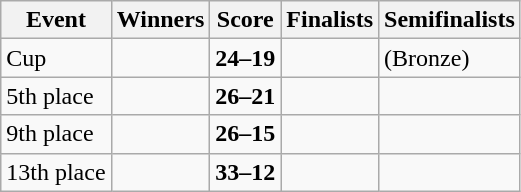<table class="wikitable">
<tr>
<th>Event</th>
<th>Winners</th>
<th>Score</th>
<th>Finalists</th>
<th>Semifinalists</th>
</tr>
<tr>
<td>Cup</td>
<td><strong></strong></td>
<td><strong>24–19</strong></td>
<td></td>
<td> (Bronze)<br></td>
</tr>
<tr>
<td>5th place</td>
<td><strong></strong></td>
<td><strong>26–21</strong></td>
<td></td>
<td><br></td>
</tr>
<tr>
<td>9th place</td>
<td><strong></strong></td>
<td><strong>26–15</strong></td>
<td></td>
<td><br></td>
</tr>
<tr>
<td>13th place</td>
<td><strong></strong></td>
<td><strong>33–12</strong></td>
<td></td>
<td><br></td>
</tr>
</table>
